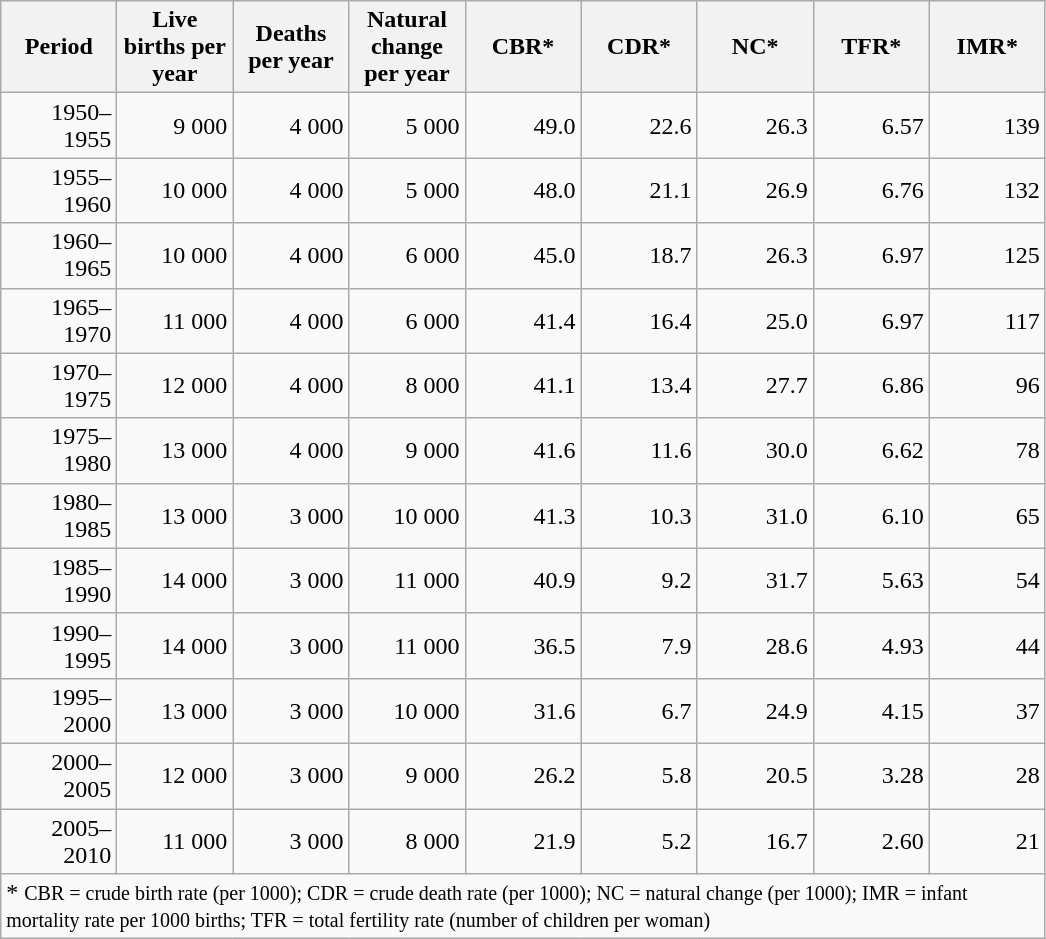<table class="wikitable" style="text-align: right;">
<tr>
<th width="70pt">Period</th>
<th width="70pt">Live births per year</th>
<th width="70pt">Deaths per year</th>
<th width="70pt">Natural change per year</th>
<th width="70pt">CBR*</th>
<th width="70pt">CDR*</th>
<th width="70pt">NC*</th>
<th width="70pt">TFR*</th>
<th width="70pt">IMR*</th>
</tr>
<tr>
<td>1950–1955</td>
<td>9 000</td>
<td>4 000</td>
<td>5 000</td>
<td>49.0</td>
<td>22.6</td>
<td>26.3</td>
<td>6.57</td>
<td>139</td>
</tr>
<tr>
<td>1955–1960</td>
<td>10 000</td>
<td>4 000</td>
<td>5 000</td>
<td>48.0</td>
<td>21.1</td>
<td>26.9</td>
<td>6.76</td>
<td>132</td>
</tr>
<tr>
<td>1960–1965</td>
<td>10 000</td>
<td>4 000</td>
<td>6 000</td>
<td>45.0</td>
<td>18.7</td>
<td>26.3</td>
<td>6.97</td>
<td>125</td>
</tr>
<tr>
<td>1965–1970</td>
<td>11 000</td>
<td>4 000</td>
<td>6 000</td>
<td>41.4</td>
<td>16.4</td>
<td>25.0</td>
<td>6.97</td>
<td>117</td>
</tr>
<tr>
<td>1970–1975</td>
<td>12 000</td>
<td>4 000</td>
<td>8 000</td>
<td>41.1</td>
<td>13.4</td>
<td>27.7</td>
<td>6.86</td>
<td>96</td>
</tr>
<tr>
<td>1975–1980</td>
<td>13 000</td>
<td>4 000</td>
<td>9 000</td>
<td>41.6</td>
<td>11.6</td>
<td>30.0</td>
<td>6.62</td>
<td>78</td>
</tr>
<tr>
<td>1980–1985</td>
<td>13 000</td>
<td>3 000</td>
<td>10 000</td>
<td>41.3</td>
<td>10.3</td>
<td>31.0</td>
<td>6.10</td>
<td>65</td>
</tr>
<tr>
<td>1985–1990</td>
<td>14 000</td>
<td>3 000</td>
<td>11 000</td>
<td>40.9</td>
<td>9.2</td>
<td>31.7</td>
<td>5.63</td>
<td>54</td>
</tr>
<tr>
<td>1990–1995</td>
<td>14 000</td>
<td>3 000</td>
<td>11 000</td>
<td>36.5</td>
<td>7.9</td>
<td>28.6</td>
<td>4.93</td>
<td>44</td>
</tr>
<tr>
<td>1995–2000</td>
<td>13 000</td>
<td>3 000</td>
<td>10 000</td>
<td>31.6</td>
<td>6.7</td>
<td>24.9</td>
<td>4.15</td>
<td>37</td>
</tr>
<tr>
<td>2000–2005</td>
<td>12 000</td>
<td>3 000</td>
<td>9 000</td>
<td>26.2</td>
<td>5.8</td>
<td>20.5</td>
<td>3.28</td>
<td>28</td>
</tr>
<tr>
<td>2005–2010</td>
<td>11 000</td>
<td>3 000</td>
<td>8 000</td>
<td>21.9</td>
<td>5.2</td>
<td>16.7</td>
<td>2.60</td>
<td>21</td>
</tr>
<tr>
<td align="left" colspan="9">* <small> CBR = crude birth rate (per 1000); CDR = crude death rate (per 1000); NC = natural change (per 1000); IMR = infant mortality rate per 1000 births; TFR = total fertility rate (number of children per woman)</small></td>
</tr>
</table>
